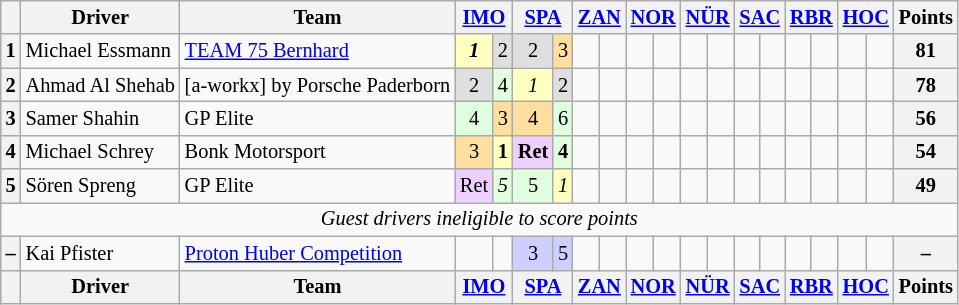<table class="wikitable" style="font-size:85%; text-align:center">
<tr>
<th></th>
<th>Driver</th>
<th>Team</th>
<th colspan="2"><a href='#'>IMO</a><br></th>
<th colspan="2"><a href='#'>SPA</a><br></th>
<th colspan="2"><a href='#'>ZAN</a><br></th>
<th colspan="2"><a href='#'>NOR</a><br></th>
<th colspan="2"><a href='#'>NÜR</a><br></th>
<th colspan="2"><a href='#'>SAC</a><br></th>
<th colspan="2"><a href='#'>RBR</a><br></th>
<th colspan="2"><a href='#'>HOC</a><br></th>
<th>Points</th>
</tr>
<tr>
<th>1</th>
<td align="left"> Michael Essmann</td>
<td align="left"> <a href='#'>TEAM 75 Bernhard</a></td>
<td style="background:#ffffbf;"><strong><em>1</em></strong></td>
<td style="background:#dfdfdf;">2</td>
<td style="background:#dfdfdf;">2</td>
<td style="background:#ffdf9f;">3</td>
<td></td>
<td></td>
<td></td>
<td></td>
<td></td>
<td></td>
<td></td>
<td></td>
<td></td>
<td></td>
<td></td>
<td></td>
<th>81</th>
</tr>
<tr>
<th>2</th>
<td align="left"> Ahmad Al Shehab</td>
<td align="left"> [a-workx] by Porsche Paderborn</td>
<td style="background:#dfdfdf;">2</td>
<td style="background:#dfffdf;">4</td>
<td style="background:#ffffbf;"><em>1</em></td>
<td style="background:#dfdfdf;">2</td>
<td></td>
<td></td>
<td></td>
<td></td>
<td></td>
<td></td>
<td></td>
<td></td>
<td></td>
<td></td>
<td></td>
<td></td>
<th>78</th>
</tr>
<tr>
<th>3</th>
<td align="left"> Samer Shahin</td>
<td align="left"> GP Elite</td>
<td style="background:#dfffdf;">4</td>
<td style="background:#ffdf9f;">3</td>
<td style="background:#ffdf9f;">4</td>
<td style="background:#dfffdf;">6</td>
<td></td>
<td></td>
<td></td>
<td></td>
<td></td>
<td></td>
<td></td>
<td></td>
<td></td>
<td></td>
<td></td>
<td></td>
<th>56</th>
</tr>
<tr>
<th>4</th>
<td align="left"> Michael Schrey</td>
<td align="left"> Bonk Motorsport</td>
<td style="background:#ffdf9f;">3</td>
<td style="background:#ffffbf;"><strong>1</strong></td>
<td style="background:#efcfff;"><strong>Ret</strong></td>
<td style="background:#dfffdf;"><strong>4</strong></td>
<td></td>
<td></td>
<td></td>
<td></td>
<td></td>
<td></td>
<td></td>
<td></td>
<td></td>
<td></td>
<td></td>
<td></td>
<th>54</th>
</tr>
<tr>
<th>5</th>
<td align="left"> Sören Spreng</td>
<td align="left"> GP Elite</td>
<td style="background:#efcfff;">Ret</td>
<td style="background:#dfffdf;"><em>5</em></td>
<td style="background:#dfffdf;">5</td>
<td style="background:#ffffbf;"><em>1</em></td>
<td></td>
<td></td>
<td></td>
<td></td>
<td></td>
<td></td>
<td></td>
<td></td>
<td></td>
<td></td>
<td></td>
<td></td>
<th>49</th>
</tr>
<tr>
<td colspan="20"><em>Guest drivers ineligible to score points</em></td>
</tr>
<tr>
<th>–</th>
<td align="left"> Kai Pfister</td>
<td align="left"> <a href='#'>Proton Huber Competition</a></td>
<td></td>
<td></td>
<td style="background:#cfcfff;">3</td>
<td style="background:#cfcfff;">5</td>
<td></td>
<td></td>
<td></td>
<td></td>
<td></td>
<td></td>
<td></td>
<td></td>
<td></td>
<td></td>
<td></td>
<td></td>
<th>–</th>
</tr>
<tr>
<th></th>
<th>Driver</th>
<th>Team</th>
<th colspan="2"><a href='#'>IMO</a><br></th>
<th colspan="2"><a href='#'>SPA</a><br></th>
<th colspan="2"><a href='#'>ZAN</a><br></th>
<th colspan="2"><a href='#'>NOR</a><br></th>
<th colspan="2"><a href='#'>NÜR</a><br></th>
<th colspan="2"><a href='#'>SAC</a><br></th>
<th colspan="2"><a href='#'>RBR</a><br></th>
<th colspan="2"><a href='#'>HOC</a><br></th>
<th>Points</th>
</tr>
</table>
